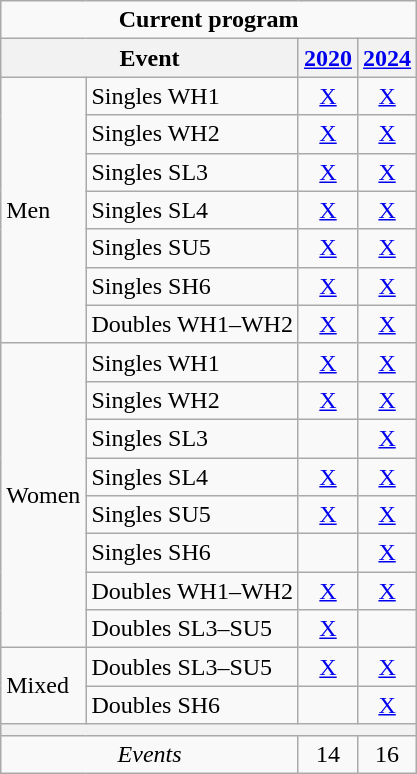<table class="wikitable" style="text-align:center">
<tr>
<td colspan="4"><strong>Current program</strong></td>
</tr>
<tr>
<th colspan="2">Event</th>
<th><a href='#'>2020</a></th>
<th><a href='#'>2024</a></th>
</tr>
<tr>
<td align="left" rowspan="7">Men</td>
<td align="left">Singles WH1</td>
<td><a href='#'>X</a></td>
<td><a href='#'>X</a></td>
</tr>
<tr>
<td align="left">Singles WH2</td>
<td><a href='#'>X</a></td>
<td><a href='#'>X</a></td>
</tr>
<tr>
<td align="left">Singles SL3</td>
<td><a href='#'>X</a></td>
<td><a href='#'>X</a></td>
</tr>
<tr>
<td align="left">Singles SL4</td>
<td><a href='#'>X</a></td>
<td><a href='#'>X</a></td>
</tr>
<tr>
<td align="left">Singles SU5</td>
<td><a href='#'>X</a></td>
<td><a href='#'>X</a></td>
</tr>
<tr>
<td align="left">Singles SH6</td>
<td><a href='#'>X</a></td>
<td><a href='#'>X</a></td>
</tr>
<tr>
<td align="left">Doubles WH1–WH2</td>
<td><a href='#'>X</a></td>
<td><a href='#'>X</a></td>
</tr>
<tr>
<td align="left" rowspan="8">Women</td>
<td align="left">Singles WH1</td>
<td><a href='#'>X</a></td>
<td><a href='#'>X</a></td>
</tr>
<tr>
<td align="left">Singles WH2</td>
<td><a href='#'>X</a></td>
<td><a href='#'>X</a></td>
</tr>
<tr>
<td align="left">Singles SL3</td>
<td></td>
<td><a href='#'>X</a></td>
</tr>
<tr>
<td align="left">Singles SL4</td>
<td><a href='#'>X</a></td>
<td><a href='#'>X</a></td>
</tr>
<tr>
<td align="left">Singles SU5</td>
<td><a href='#'>X</a></td>
<td><a href='#'>X</a></td>
</tr>
<tr>
<td align="left">Singles SH6</td>
<td></td>
<td><a href='#'>X</a></td>
</tr>
<tr>
<td align="left">Doubles WH1–WH2</td>
<td><a href='#'>X</a></td>
<td><a href='#'>X</a></td>
</tr>
<tr>
<td align="left">Doubles SL3–SU5</td>
<td><a href='#'>X</a></td>
</tr>
<tr>
<td align="left" rowspan="2">Mixed</td>
<td align="left">Doubles SL3–SU5</td>
<td><a href='#'>X</a></td>
<td><a href='#'>X</a></td>
</tr>
<tr>
<td align="left">Doubles SH6</td>
<td></td>
<td><a href='#'>X</a></td>
</tr>
<tr>
<th colspan="4"></th>
</tr>
<tr>
<td colspan="2"><em>Events</em></td>
<td>14</td>
<td>16</td>
</tr>
</table>
